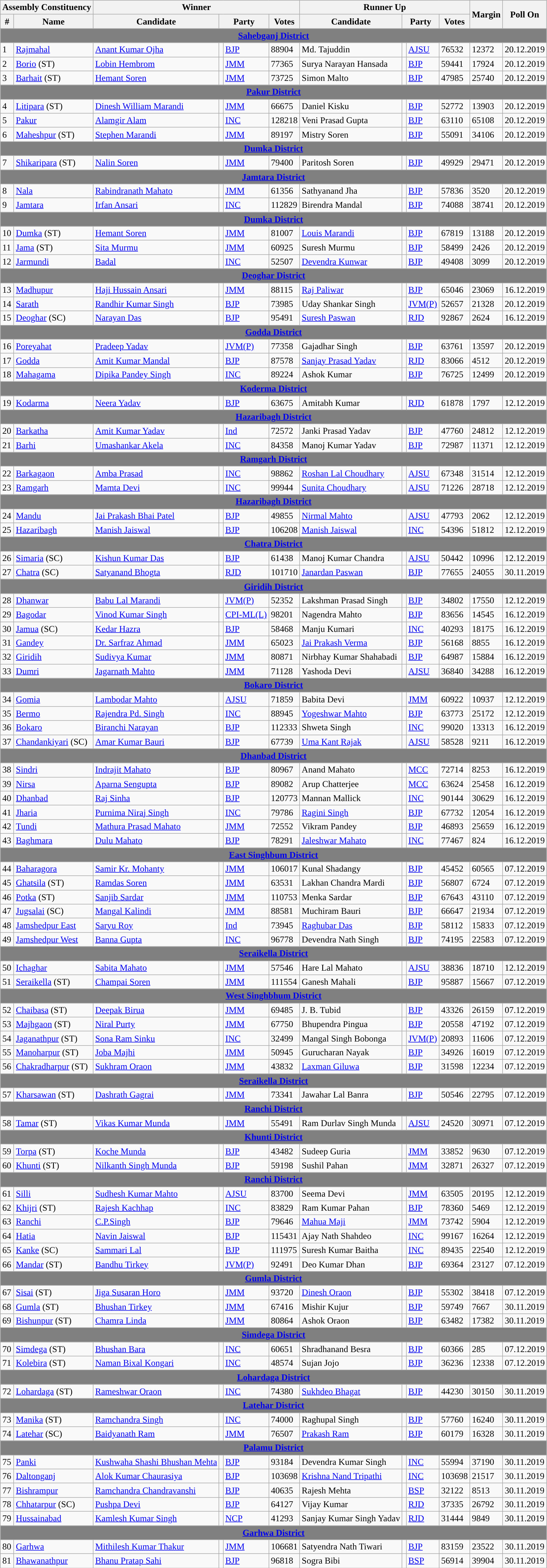<table class="wikitable sortable" style="text-align:left;">
<tr>
<th colspan="2">Assembly Constituency</th>
<th colspan="4">Winner</th>
<th colspan="4">Runner Up</th>
<th rowspan="2">Margin</th>
<th rowspan="2">Poll On</th>
</tr>
<tr>
<th>#</th>
<th>Name</th>
<th>Candidate</th>
<th colspan="2">Party</th>
<th>Votes</th>
<th>Candidate</th>
<th colspan="2">Party</th>
<th>Votes</th>
</tr>
<tr>
<td colspan="12" align="center" bgcolor="grey"><a href='#'><span><strong>Sahebganj District</strong></span></a></td>
</tr>
<tr>
<td>1</td>
<td><a href='#'>Rajmahal</a></td>
<td><a href='#'>Anant Kumar Ojha</a></td>
<td></td>
<td><a href='#'>BJP</a></td>
<td>88904</td>
<td>Md. Tajuddin</td>
<td></td>
<td><a href='#'>AJSU</a></td>
<td>76532</td>
<td>12372</td>
<td>20.12.2019</td>
</tr>
<tr>
<td>2</td>
<td><a href='#'>Borio</a> (ST)</td>
<td><a href='#'>Lobin Hembrom</a></td>
<td></td>
<td><a href='#'>JMM</a></td>
<td>77365</td>
<td>Surya Narayan Hansada</td>
<td></td>
<td><a href='#'>BJP</a></td>
<td>59441</td>
<td>17924</td>
<td>20.12.2019</td>
</tr>
<tr>
<td>3</td>
<td><a href='#'>Barhait</a> (ST)</td>
<td><a href='#'>Hemant Soren</a></td>
<td></td>
<td><a href='#'>JMM</a></td>
<td>73725</td>
<td>Simon Malto</td>
<td></td>
<td><a href='#'>BJP</a></td>
<td>47985</td>
<td>25740</td>
<td>20.12.2019</td>
</tr>
<tr>
<td colspan="13" align="center" bgcolor="grey"><a href='#'><span><strong>Pakur District</strong></span></a></td>
</tr>
<tr>
<td>4</td>
<td><a href='#'>Litipara</a> (ST)</td>
<td><a href='#'>Dinesh William Marandi</a></td>
<td></td>
<td><a href='#'>JMM</a></td>
<td>66675</td>
<td>Daniel Kisku</td>
<td></td>
<td><a href='#'>BJP</a></td>
<td>52772</td>
<td>13903</td>
<td>20.12.2019</td>
</tr>
<tr>
<td>5</td>
<td><a href='#'>Pakur</a></td>
<td><a href='#'>Alamgir Alam</a></td>
<td></td>
<td><a href='#'>INC</a></td>
<td>128218</td>
<td>Veni Prasad Gupta</td>
<td></td>
<td><a href='#'>BJP</a></td>
<td>63110</td>
<td>65108</td>
<td>20.12.2019</td>
</tr>
<tr>
<td>6</td>
<td><a href='#'>Maheshpur</a> (ST)</td>
<td><a href='#'>Stephen Marandi</a></td>
<td></td>
<td><a href='#'>JMM</a></td>
<td>89197</td>
<td>Mistry Soren</td>
<td></td>
<td><a href='#'>BJP</a></td>
<td>55091</td>
<td>34106</td>
<td>20.12.2019</td>
</tr>
<tr>
<td colspan="13" align="center" bgcolor="grey"><a href='#'><span><strong>Dumka District</strong></span></a></td>
</tr>
<tr>
<td>7</td>
<td><a href='#'>Shikaripara</a> (ST)</td>
<td><a href='#'>Nalin Soren</a></td>
<td></td>
<td><a href='#'>JMM</a></td>
<td>79400</td>
<td>Paritosh Soren</td>
<td></td>
<td><a href='#'>BJP</a></td>
<td>49929</td>
<td>29471</td>
<td>20.12.2019</td>
</tr>
<tr>
<td colspan="13" align="center" bgcolor="grey"><a href='#'><span><strong>Jamtara District</strong></span></a></td>
</tr>
<tr>
<td>8</td>
<td><a href='#'>Nala</a></td>
<td><a href='#'>Rabindranath Mahato</a></td>
<td></td>
<td><a href='#'>JMM</a></td>
<td>61356</td>
<td>Sathyanand Jha</td>
<td></td>
<td><a href='#'>BJP</a></td>
<td>57836</td>
<td>3520</td>
<td>20.12.2019</td>
</tr>
<tr>
<td>9</td>
<td><a href='#'>Jamtara</a></td>
<td><a href='#'>Irfan Ansari</a></td>
<td></td>
<td><a href='#'>INC</a></td>
<td>112829</td>
<td>Birendra Mandal</td>
<td></td>
<td><a href='#'>BJP</a></td>
<td>74088</td>
<td>38741</td>
<td>20.12.2019</td>
</tr>
<tr>
<td colspan="13" align="center" bgcolor="grey"><a href='#'><span><strong>Dumka District</strong></span></a></td>
</tr>
<tr>
<td>10</td>
<td><a href='#'>Dumka</a> (ST)</td>
<td><a href='#'>Hemant Soren</a></td>
<td></td>
<td><a href='#'>JMM</a></td>
<td>81007</td>
<td><a href='#'>Louis Marandi</a></td>
<td></td>
<td><a href='#'>BJP</a></td>
<td>67819</td>
<td>13188</td>
<td>20.12.2019</td>
</tr>
<tr>
<td>11</td>
<td><a href='#'>Jama</a> (ST)</td>
<td><a href='#'>Sita Murmu</a></td>
<td></td>
<td><a href='#'>JMM</a></td>
<td>60925</td>
<td>Suresh Murmu</td>
<td></td>
<td><a href='#'>BJP</a></td>
<td>58499</td>
<td>2426</td>
<td>20.12.2019</td>
</tr>
<tr>
<td>12</td>
<td><a href='#'>Jarmundi</a></td>
<td><a href='#'>Badal</a></td>
<td></td>
<td><a href='#'>INC</a></td>
<td>52507</td>
<td><a href='#'>Devendra Kunwar</a></td>
<td></td>
<td><a href='#'>BJP</a></td>
<td>49408</td>
<td>3099</td>
<td>20.12.2019</td>
</tr>
<tr>
<td colspan="13" align="center" bgcolor="grey"><a href='#'><span><strong>Deoghar District</strong></span></a></td>
</tr>
<tr>
<td>13</td>
<td><a href='#'>Madhupur</a></td>
<td><a href='#'>Haji Hussain Ansari</a></td>
<td></td>
<td><a href='#'>JMM</a></td>
<td>88115</td>
<td><a href='#'>Raj Paliwar</a></td>
<td></td>
<td><a href='#'>BJP</a></td>
<td>65046</td>
<td>23069</td>
<td>16.12.2019</td>
</tr>
<tr>
<td>14</td>
<td><a href='#'>Sarath</a></td>
<td><a href='#'>Randhir Kumar Singh</a></td>
<td></td>
<td><a href='#'>BJP</a></td>
<td>73985</td>
<td>Uday Shankar Singh</td>
<td></td>
<td><a href='#'>JVM(P)</a></td>
<td>52657</td>
<td>21328</td>
<td>20.12.2019</td>
</tr>
<tr>
<td>15</td>
<td><a href='#'>Deoghar</a> (SC)</td>
<td><a href='#'>Narayan Das</a></td>
<td></td>
<td><a href='#'>BJP</a></td>
<td>95491</td>
<td><a href='#'>Suresh Paswan</a></td>
<td></td>
<td><a href='#'>RJD</a></td>
<td>92867</td>
<td>2624</td>
<td>16.12.2019</td>
</tr>
<tr>
<td colspan="13" align="center" bgcolor="grey"><a href='#'><span><strong>Godda District</strong></span></a></td>
</tr>
<tr>
<td>16</td>
<td><a href='#'>Poreyahat</a></td>
<td><a href='#'>Pradeep Yadav</a></td>
<td></td>
<td><a href='#'>JVM(P)</a></td>
<td>77358</td>
<td>Gajadhar Singh</td>
<td></td>
<td><a href='#'>BJP</a></td>
<td>63761</td>
<td>13597</td>
<td>20.12.2019</td>
</tr>
<tr>
<td>17</td>
<td><a href='#'>Godda</a></td>
<td><a href='#'>Amit Kumar Mandal</a></td>
<td></td>
<td><a href='#'>BJP</a></td>
<td>87578</td>
<td><a href='#'>Sanjay Prasad Yadav</a></td>
<td></td>
<td><a href='#'>RJD</a></td>
<td>83066</td>
<td>4512</td>
<td>20.12.2019</td>
</tr>
<tr>
<td>18</td>
<td><a href='#'>Mahagama</a></td>
<td><a href='#'>Dipika Pandey Singh</a></td>
<td></td>
<td><a href='#'>INC</a></td>
<td>89224</td>
<td>Ashok Kumar</td>
<td></td>
<td><a href='#'>BJP</a></td>
<td>76725</td>
<td>12499</td>
<td>20.12.2019</td>
</tr>
<tr>
<td colspan="13" align="center" bgcolor="grey"><a href='#'><span><strong>Koderma District</strong></span></a></td>
</tr>
<tr>
<td>19</td>
<td><a href='#'>Kodarma</a></td>
<td><a href='#'>Neera Yadav</a></td>
<td></td>
<td><a href='#'>BJP</a></td>
<td>63675</td>
<td>Amitabh Kumar</td>
<td></td>
<td><a href='#'>RJD</a></td>
<td>61878</td>
<td>1797</td>
<td>12.12.2019</td>
</tr>
<tr>
<td colspan="13" align="center" bgcolor="grey"><a href='#'><span><strong>Hazaribagh District</strong></span></a></td>
</tr>
<tr>
<td>20</td>
<td><a href='#'>Barkatha</a></td>
<td><a href='#'>Amit Kumar Yadav</a></td>
<td></td>
<td><a href='#'>Ind</a></td>
<td>72572</td>
<td>Janki Prasad Yadav</td>
<td></td>
<td><a href='#'>BJP</a></td>
<td>47760</td>
<td>24812</td>
<td>12.12.2019</td>
</tr>
<tr>
<td>21</td>
<td><a href='#'>Barhi</a></td>
<td><a href='#'>Umashankar Akela</a></td>
<td></td>
<td><a href='#'>INC</a></td>
<td>84358</td>
<td>Manoj Kumar Yadav</td>
<td></td>
<td><a href='#'>BJP</a></td>
<td>72987</td>
<td>11371</td>
<td>12.12.2019</td>
</tr>
<tr>
<td colspan="13" align="center" bgcolor="grey"><a href='#'><span><strong>Ramgarh District</strong></span></a></td>
</tr>
<tr>
<td>22</td>
<td><a href='#'>Barkagaon</a></td>
<td><a href='#'>Amba Prasad</a></td>
<td></td>
<td><a href='#'>INC</a></td>
<td>98862</td>
<td><a href='#'>Roshan Lal Choudhary</a></td>
<td></td>
<td><a href='#'>AJSU</a></td>
<td>67348</td>
<td>31514</td>
<td>12.12.2019</td>
</tr>
<tr>
<td>23</td>
<td><a href='#'>Ramgarh</a></td>
<td><a href='#'>Mamta Devi</a></td>
<td></td>
<td><a href='#'>INC</a></td>
<td>99944</td>
<td><a href='#'>Sunita Choudhary</a></td>
<td></td>
<td><a href='#'>AJSU</a></td>
<td>71226</td>
<td>28718</td>
<td>12.12.2019</td>
</tr>
<tr>
<td colspan="13" align="center" bgcolor="grey"><a href='#'><span><strong>Hazaribagh District</strong></span></a></td>
</tr>
<tr>
<td>24</td>
<td><a href='#'>Mandu</a></td>
<td><a href='#'>Jai Prakash Bhai Patel</a></td>
<td></td>
<td><a href='#'>BJP</a></td>
<td>49855</td>
<td><a href='#'>Nirmal Mahto</a></td>
<td></td>
<td><a href='#'>AJSU</a></td>
<td>47793</td>
<td>2062</td>
<td>12.12.2019</td>
</tr>
<tr>
<td>25</td>
<td><a href='#'>Hazaribagh</a></td>
<td><a href='#'>Manish Jaiswal</a></td>
<td></td>
<td><a href='#'>BJP</a></td>
<td>106208</td>
<td><a href='#'>Manish Jaiswal</a></td>
<td></td>
<td><a href='#'>INC</a></td>
<td>54396</td>
<td>51812</td>
<td>12.12.2019</td>
</tr>
<tr>
<td colspan="13" align="center" bgcolor="grey"><a href='#'><span><strong>Chatra District</strong></span></a></td>
</tr>
<tr>
<td>26</td>
<td><a href='#'>Simaria</a> (SC)</td>
<td><a href='#'>Kishun Kumar Das</a></td>
<td></td>
<td><a href='#'>BJP</a></td>
<td>61438</td>
<td>Manoj Kumar Chandra</td>
<td></td>
<td><a href='#'>AJSU</a></td>
<td>50442</td>
<td>10996</td>
<td>12.12.2019</td>
</tr>
<tr>
<td>27</td>
<td><a href='#'>Chatra</a> (SC)</td>
<td><a href='#'>Satyanand Bhogta</a></td>
<td></td>
<td><a href='#'>RJD</a></td>
<td>101710</td>
<td><a href='#'>Janardan Paswan</a></td>
<td></td>
<td><a href='#'>BJP</a></td>
<td>77655</td>
<td>24055</td>
<td>30.11.2019</td>
</tr>
<tr>
<td colspan="13" align="center" bgcolor="grey"><a href='#'><span><strong>Giridih District</strong></span></a></td>
</tr>
<tr>
<td>28</td>
<td><a href='#'>Dhanwar</a></td>
<td><a href='#'>Babu Lal Marandi</a></td>
<td></td>
<td><a href='#'>JVM(P)</a></td>
<td>52352</td>
<td>Lakshman Prasad Singh</td>
<td></td>
<td><a href='#'>BJP</a></td>
<td>34802</td>
<td>17550</td>
<td>12.12.2019</td>
</tr>
<tr>
<td>29</td>
<td><a href='#'>Bagodar</a></td>
<td><a href='#'>Vinod Kumar Singh</a></td>
<td></td>
<td><a href='#'>CPI-ML(L)</a></td>
<td>98201</td>
<td>Nagendra Mahto</td>
<td></td>
<td><a href='#'>BJP</a></td>
<td>83656</td>
<td>14545</td>
<td>16.12.2019</td>
</tr>
<tr>
<td>30</td>
<td><a href='#'>Jamua</a> (SC)</td>
<td><a href='#'>Kedar Hazra</a></td>
<td></td>
<td><a href='#'>BJP</a></td>
<td>58468</td>
<td>Manju Kumari</td>
<td></td>
<td><a href='#'>INC</a></td>
<td>40293</td>
<td>18175</td>
<td>16.12.2019</td>
</tr>
<tr>
<td>31</td>
<td><a href='#'>Gandey</a></td>
<td><a href='#'>Dr. Sarfraz Ahmad</a></td>
<td></td>
<td><a href='#'>JMM</a></td>
<td>65023</td>
<td><a href='#'>Jai Prakash Verma</a></td>
<td></td>
<td><a href='#'>BJP</a></td>
<td>56168</td>
<td>8855</td>
<td>16.12.2019</td>
</tr>
<tr>
<td>32</td>
<td><a href='#'>Giridih</a></td>
<td><a href='#'>Sudivya Kumar</a></td>
<td></td>
<td><a href='#'>JMM</a></td>
<td>80871</td>
<td>Nirbhay Kumar Shahabadi</td>
<td></td>
<td><a href='#'>BJP</a></td>
<td>64987</td>
<td>15884</td>
<td>16.12.2019</td>
</tr>
<tr>
<td>33</td>
<td><a href='#'>Dumri</a></td>
<td><a href='#'>Jagarnath Mahto</a></td>
<td></td>
<td><a href='#'>JMM</a></td>
<td>71128</td>
<td>Yashoda Devi</td>
<td></td>
<td><a href='#'>AJSU</a></td>
<td>36840</td>
<td>34288</td>
<td>16.12.2019</td>
</tr>
<tr>
<td colspan="13" align="center" bgcolor="grey"><a href='#'><span><strong>Bokaro District</strong></span></a></td>
</tr>
<tr>
<td>34</td>
<td><a href='#'>Gomia</a></td>
<td><a href='#'>Lambodar Mahto</a></td>
<td></td>
<td><a href='#'>AJSU</a></td>
<td>71859</td>
<td>Babita Devi</td>
<td></td>
<td><a href='#'>JMM</a></td>
<td>60922</td>
<td>10937</td>
<td>12.12.2019</td>
</tr>
<tr>
<td>35</td>
<td><a href='#'>Bermo</a></td>
<td><a href='#'>Rajendra Pd. Singh</a></td>
<td></td>
<td><a href='#'>INC</a></td>
<td>88945</td>
<td><a href='#'>Yogeshwar Mahto</a></td>
<td></td>
<td><a href='#'>BJP</a></td>
<td>63773</td>
<td>25172</td>
<td>12.12.2019</td>
</tr>
<tr>
<td>36</td>
<td><a href='#'>Bokaro</a></td>
<td><a href='#'>Biranchi Narayan</a></td>
<td></td>
<td><a href='#'>BJP</a></td>
<td>112333</td>
<td>Shweta Singh</td>
<td></td>
<td><a href='#'>INC</a></td>
<td>99020</td>
<td>13313</td>
<td>16.12.2019</td>
</tr>
<tr>
<td>37</td>
<td><a href='#'>Chandankiyari</a> (SC)</td>
<td><a href='#'>Amar Kumar Bauri</a></td>
<td></td>
<td><a href='#'>BJP</a></td>
<td>67739</td>
<td><a href='#'>Uma Kant Rajak</a></td>
<td></td>
<td><a href='#'>AJSU</a></td>
<td>58528</td>
<td>9211</td>
<td>16.12.2019</td>
</tr>
<tr>
<td colspan="13" align="center" bgcolor="grey"><a href='#'><span><strong>Dhanbad District</strong></span></a></td>
</tr>
<tr>
<td>38</td>
<td><a href='#'>Sindri</a></td>
<td><a href='#'>Indrajit Mahato</a></td>
<td></td>
<td><a href='#'>BJP</a></td>
<td>80967</td>
<td>Anand Mahato</td>
<td></td>
<td><a href='#'>MCC</a></td>
<td>72714</td>
<td>8253</td>
<td>16.12.2019</td>
</tr>
<tr>
<td>39</td>
<td><a href='#'>Nirsa</a></td>
<td><a href='#'>Aparna Sengupta</a></td>
<td></td>
<td><a href='#'>BJP</a></td>
<td>89082</td>
<td>Arup Chatterjee</td>
<td></td>
<td><a href='#'>MCC</a></td>
<td>63624</td>
<td>25458</td>
<td>16.12.2019</td>
</tr>
<tr>
<td>40</td>
<td><a href='#'>Dhanbad</a></td>
<td><a href='#'>Raj Sinha</a></td>
<td></td>
<td><a href='#'>BJP</a></td>
<td>120773</td>
<td>Mannan Mallick</td>
<td></td>
<td><a href='#'>INC</a></td>
<td>90144</td>
<td>30629</td>
<td>16.12.2019</td>
</tr>
<tr>
<td>41</td>
<td><a href='#'>Jharia</a></td>
<td><a href='#'>Purnima Niraj Singh</a></td>
<td></td>
<td><a href='#'>INC</a></td>
<td>79786</td>
<td><a href='#'>Ragini Singh</a></td>
<td></td>
<td><a href='#'>BJP</a></td>
<td>67732</td>
<td>12054</td>
<td>16.12.2019</td>
</tr>
<tr>
<td>42</td>
<td><a href='#'>Tundi</a></td>
<td><a href='#'>Mathura Prasad Mahato</a></td>
<td></td>
<td><a href='#'>JMM</a></td>
<td>72552</td>
<td>Vikram Pandey</td>
<td></td>
<td><a href='#'>BJP</a></td>
<td>46893</td>
<td>25659</td>
<td>16.12.2019</td>
</tr>
<tr>
<td>43</td>
<td><a href='#'>Baghmara</a></td>
<td><a href='#'>Dulu Mahato</a></td>
<td></td>
<td><a href='#'>BJP</a></td>
<td>78291</td>
<td><a href='#'>Jaleshwar Mahato</a></td>
<td></td>
<td><a href='#'>INC</a></td>
<td>77467</td>
<td>824</td>
<td>16.12.2019</td>
</tr>
<tr>
<td colspan="13" align="center" bgcolor="grey"><a href='#'><span><strong>East Singhbum District</strong></span></a></td>
</tr>
<tr>
<td>44</td>
<td><a href='#'>Baharagora</a></td>
<td><a href='#'>Samir Kr. Mohanty</a></td>
<td></td>
<td><a href='#'>JMM</a></td>
<td>106017</td>
<td>Kunal Shadangy</td>
<td></td>
<td><a href='#'>BJP</a></td>
<td>45452</td>
<td>60565</td>
<td>07.12.2019</td>
</tr>
<tr>
<td>45</td>
<td><a href='#'>Ghatsila</a> (ST)</td>
<td><a href='#'>Ramdas Soren</a></td>
<td></td>
<td><a href='#'>JMM</a></td>
<td>63531</td>
<td>Lakhan Chandra Mardi</td>
<td></td>
<td><a href='#'>BJP</a></td>
<td>56807</td>
<td>6724</td>
<td>07.12.2019</td>
</tr>
<tr>
<td>46</td>
<td><a href='#'>Potka</a> (ST)</td>
<td><a href='#'>Sanjib Sardar</a></td>
<td></td>
<td><a href='#'>JMM</a></td>
<td>110753</td>
<td>Menka Sardar</td>
<td></td>
<td><a href='#'>BJP</a></td>
<td>67643</td>
<td>43110</td>
<td>07.12.2019</td>
</tr>
<tr>
<td>47</td>
<td><a href='#'>Jugsalai</a> (SC)</td>
<td><a href='#'>Mangal Kalindi</a></td>
<td></td>
<td><a href='#'>JMM</a></td>
<td>88581</td>
<td>Muchiram Bauri</td>
<td></td>
<td><a href='#'>BJP</a></td>
<td>66647</td>
<td>21934</td>
<td>07.12.2019</td>
</tr>
<tr>
<td>48</td>
<td><a href='#'>Jamshedpur East</a></td>
<td><a href='#'>Saryu Roy</a></td>
<td></td>
<td><a href='#'>Ind</a></td>
<td>73945</td>
<td><a href='#'>Raghubar Das</a></td>
<td></td>
<td><a href='#'>BJP</a></td>
<td>58112</td>
<td>15833</td>
<td>07.12.2019</td>
</tr>
<tr>
<td>49</td>
<td><a href='#'>Jamshedpur West</a></td>
<td><a href='#'>Banna Gupta</a></td>
<td></td>
<td><a href='#'>INC</a></td>
<td>96778</td>
<td>Devendra Nath Singh</td>
<td></td>
<td><a href='#'>BJP</a></td>
<td>74195</td>
<td>22583</td>
<td>07.12.2019</td>
</tr>
<tr>
<td colspan="13" align="center" bgcolor="grey"><a href='#'><span><strong>Seraikella District</strong></span></a></td>
</tr>
<tr>
<td>50</td>
<td><a href='#'>Ichaghar</a></td>
<td><a href='#'>Sabita Mahato</a></td>
<td></td>
<td><a href='#'>JMM</a></td>
<td>57546</td>
<td>Hare Lal Mahato</td>
<td></td>
<td><a href='#'>AJSU</a></td>
<td>38836</td>
<td>18710</td>
<td>12.12.2019</td>
</tr>
<tr>
<td>51</td>
<td><a href='#'>Seraikella</a> (ST)</td>
<td><a href='#'>Champai Soren</a></td>
<td></td>
<td><a href='#'>JMM</a></td>
<td>111554</td>
<td>Ganesh Mahali</td>
<td></td>
<td><a href='#'>BJP</a></td>
<td>95887</td>
<td>15667</td>
<td>07.12.2019</td>
</tr>
<tr>
<td colspan="13" align="center" bgcolor="grey"><a href='#'><span><strong>West Singhbhum District</strong></span></a></td>
</tr>
<tr>
<td>52</td>
<td><a href='#'>Chaibasa</a> (ST)</td>
<td><a href='#'>Deepak Birua</a></td>
<td></td>
<td><a href='#'>JMM</a></td>
<td>69485</td>
<td>J. B. Tubid</td>
<td></td>
<td><a href='#'>BJP</a></td>
<td>43326</td>
<td>26159</td>
<td>07.12.2019</td>
</tr>
<tr>
<td>53</td>
<td><a href='#'>Majhgaon</a> (ST)</td>
<td><a href='#'>Niral Purty</a></td>
<td></td>
<td><a href='#'>JMM</a></td>
<td>67750</td>
<td>Bhupendra Pingua</td>
<td></td>
<td><a href='#'>BJP</a></td>
<td>20558</td>
<td>47192</td>
<td>07.12.2019</td>
</tr>
<tr>
<td>54</td>
<td><a href='#'>Jaganathpur</a> (ST)</td>
<td><a href='#'>Sona Ram Sinku</a></td>
<td></td>
<td><a href='#'>INC</a></td>
<td>32499</td>
<td>Mangal Singh Bobonga</td>
<td></td>
<td><a href='#'>JVM(P)</a></td>
<td>20893</td>
<td>11606</td>
<td>07.12.2019</td>
</tr>
<tr>
<td>55</td>
<td><a href='#'>Manoharpur</a> (ST)</td>
<td><a href='#'>Joba Majhi</a></td>
<td></td>
<td><a href='#'>JMM</a></td>
<td>50945</td>
<td>Gurucharan Nayak</td>
<td></td>
<td><a href='#'>BJP</a></td>
<td>34926</td>
<td>16019</td>
<td>07.12.2019</td>
</tr>
<tr>
<td>56</td>
<td><a href='#'>Chakradharpur</a> (ST)</td>
<td><a href='#'>Sukhram Oraon</a></td>
<td></td>
<td><a href='#'>JMM</a></td>
<td>43832</td>
<td><a href='#'>Laxman Giluwa</a></td>
<td></td>
<td><a href='#'>BJP</a></td>
<td>31598</td>
<td>12234</td>
<td>07.12.2019</td>
</tr>
<tr>
<td colspan="13" align="center" bgcolor="grey"><a href='#'><span><strong>Seraikella District</strong></span></a></td>
</tr>
<tr>
<td>57</td>
<td><a href='#'>Kharsawan</a> (ST)</td>
<td><a href='#'>Dashrath Gagrai</a></td>
<td></td>
<td><a href='#'>JMM</a></td>
<td>73341</td>
<td>Jawahar Lal Banra</td>
<td></td>
<td><a href='#'>BJP</a></td>
<td>50546</td>
<td>22795</td>
<td>07.12.2019</td>
</tr>
<tr>
<td colspan="13" align="center" bgcolor="grey"><a href='#'><span><strong>Ranchi District</strong></span></a></td>
</tr>
<tr>
<td>58</td>
<td><a href='#'>Tamar</a> (ST)</td>
<td><a href='#'>Vikas Kumar Munda</a></td>
<td></td>
<td><a href='#'>JMM</a></td>
<td>55491</td>
<td>Ram Durlav Singh Munda</td>
<td></td>
<td><a href='#'>AJSU</a></td>
<td>24520</td>
<td>30971</td>
<td>07.12.2019</td>
</tr>
<tr>
<td colspan="13" align="center" bgcolor="grey"><a href='#'><span><strong>Khunti District</strong></span></a></td>
</tr>
<tr>
<td>59</td>
<td><a href='#'>Torpa</a> (ST)</td>
<td><a href='#'>Koche Munda</a></td>
<td></td>
<td><a href='#'>BJP</a></td>
<td>43482</td>
<td>Sudeep Guria</td>
<td></td>
<td><a href='#'>JMM</a></td>
<td>33852</td>
<td>9630</td>
<td>07.12.2019</td>
</tr>
<tr>
<td>60</td>
<td><a href='#'>Khunti</a> (ST)</td>
<td><a href='#'>Nilkanth Singh Munda</a></td>
<td></td>
<td><a href='#'>BJP</a></td>
<td>59198</td>
<td>Sushil Pahan</td>
<td></td>
<td><a href='#'>JMM</a></td>
<td>32871</td>
<td>26327</td>
<td>07.12.2019</td>
</tr>
<tr>
<td colspan="13" align="center" bgcolor="grey"><a href='#'><span><strong>Ranchi District</strong></span></a></td>
</tr>
<tr>
<td>61</td>
<td><a href='#'>Silli</a></td>
<td><a href='#'>Sudhesh Kumar Mahto</a></td>
<td></td>
<td><a href='#'>AJSU</a></td>
<td>83700</td>
<td>Seema Devi</td>
<td></td>
<td><a href='#'>JMM</a></td>
<td>63505</td>
<td>20195</td>
<td>12.12.2019</td>
</tr>
<tr>
<td>62</td>
<td><a href='#'>Khijri</a> (ST)</td>
<td><a href='#'>Rajesh Kachhap</a></td>
<td></td>
<td><a href='#'>INC</a></td>
<td>83829</td>
<td>Ram Kumar Pahan</td>
<td></td>
<td><a href='#'>BJP</a></td>
<td>78360</td>
<td>5469</td>
<td>12.12.2019</td>
</tr>
<tr>
<td>63</td>
<td><a href='#'>Ranchi</a></td>
<td><a href='#'>C.P.Singh</a></td>
<td></td>
<td><a href='#'>BJP</a></td>
<td>79646</td>
<td><a href='#'>Mahua Maji</a></td>
<td></td>
<td><a href='#'>JMM</a></td>
<td>73742</td>
<td>5904</td>
<td>12.12.2019</td>
</tr>
<tr>
<td>64</td>
<td><a href='#'>Hatia</a></td>
<td><a href='#'>Navin Jaiswal</a></td>
<td></td>
<td><a href='#'>BJP</a></td>
<td>115431</td>
<td>Ajay Nath Shahdeo</td>
<td></td>
<td><a href='#'>INC</a></td>
<td>99167</td>
<td>16264</td>
<td>12.12.2019</td>
</tr>
<tr>
<td>65</td>
<td><a href='#'>Kanke</a> (SC)</td>
<td><a href='#'>Sammari Lal</a></td>
<td></td>
<td><a href='#'>BJP</a></td>
<td>111975</td>
<td>Suresh Kumar Baitha</td>
<td></td>
<td><a href='#'>INC</a></td>
<td>89435</td>
<td>22540</td>
<td>12.12.2019</td>
</tr>
<tr>
<td>66</td>
<td><a href='#'>Mandar</a> (ST)</td>
<td><a href='#'>Bandhu Tirkey</a></td>
<td></td>
<td><a href='#'>JVM(P)</a></td>
<td>92491</td>
<td>Deo Kumar Dhan</td>
<td></td>
<td><a href='#'>BJP</a></td>
<td>69364</td>
<td>23127</td>
<td>07.12.2019</td>
</tr>
<tr>
<td colspan="13" align="center" bgcolor="grey"><a href='#'><span><strong>Gumla District</strong></span></a></td>
</tr>
<tr>
<td>67</td>
<td><a href='#'>Sisai</a> (ST)</td>
<td><a href='#'>Jiga Susaran Horo</a></td>
<td></td>
<td><a href='#'>JMM</a></td>
<td>93720</td>
<td><a href='#'>Dinesh Oraon</a></td>
<td></td>
<td><a href='#'>BJP</a></td>
<td>55302</td>
<td>38418</td>
<td>07.12.2019</td>
</tr>
<tr>
<td>68</td>
<td><a href='#'>Gumla</a> (ST)</td>
<td><a href='#'>Bhushan Tirkey</a></td>
<td></td>
<td><a href='#'>JMM</a></td>
<td>67416</td>
<td>Mishir Kujur</td>
<td></td>
<td><a href='#'>BJP</a></td>
<td>59749</td>
<td>7667</td>
<td>30.11.2019</td>
</tr>
<tr>
<td>69</td>
<td><a href='#'>Bishunpur</a> (ST)</td>
<td><a href='#'>Chamra Linda</a></td>
<td></td>
<td><a href='#'>JMM</a></td>
<td>80864</td>
<td>Ashok Oraon</td>
<td></td>
<td><a href='#'>BJP</a></td>
<td>63482</td>
<td>17382</td>
<td>30.11.2019</td>
</tr>
<tr>
<td colspan="13" align="center" bgcolor="grey"><a href='#'><span><strong>Simdega District</strong></span></a></td>
</tr>
<tr>
<td>70</td>
<td><a href='#'>Simdega</a> (ST)</td>
<td><a href='#'>Bhushan Bara</a></td>
<td></td>
<td><a href='#'>INC</a></td>
<td>60651</td>
<td>Shradhanand Besra</td>
<td></td>
<td><a href='#'>BJP</a></td>
<td>60366</td>
<td>285</td>
<td>07.12.2019</td>
</tr>
<tr>
<td>71</td>
<td><a href='#'>Kolebira</a> (ST)</td>
<td><a href='#'>Naman Bixal Kongari</a></td>
<td></td>
<td><a href='#'>INC</a></td>
<td>48574</td>
<td>Sujan Jojo</td>
<td></td>
<td><a href='#'>BJP</a></td>
<td>36236</td>
<td>12338</td>
<td>07.12.2019</td>
</tr>
<tr>
<td colspan="13" align="center" bgcolor="grey"><a href='#'><span><strong>Lohardaga District</strong></span></a></td>
</tr>
<tr>
<td>72</td>
<td><a href='#'>Lohardaga</a> (ST)</td>
<td><a href='#'>Rameshwar Oraon</a></td>
<td></td>
<td><a href='#'>INC</a></td>
<td>74380</td>
<td><a href='#'>Sukhdeo Bhagat</a></td>
<td></td>
<td><a href='#'>BJP</a></td>
<td>44230</td>
<td>30150</td>
<td>30.11.2019</td>
</tr>
<tr>
<td colspan="13" align="center" bgcolor="grey"><a href='#'><span><strong>Latehar District</strong></span></a></td>
</tr>
<tr>
<td>73</td>
<td><a href='#'>Manika</a> (ST)</td>
<td><a href='#'>Ramchandra Singh</a></td>
<td></td>
<td><a href='#'>INC</a></td>
<td>74000</td>
<td>Raghupal Singh</td>
<td></td>
<td><a href='#'>BJP</a></td>
<td>57760</td>
<td>16240</td>
<td>30.11.2019</td>
</tr>
<tr>
<td>74</td>
<td><a href='#'>Latehar</a> (SC)</td>
<td><a href='#'>Baidyanath Ram</a></td>
<td></td>
<td><a href='#'>JMM</a></td>
<td>76507</td>
<td><a href='#'>Prakash Ram</a></td>
<td></td>
<td><a href='#'>BJP</a></td>
<td>60179</td>
<td>16328</td>
<td>30.11.2019</td>
</tr>
<tr>
<td colspan="13" align="center" bgcolor="grey"><a href='#'><span><strong>Palamu District</strong></span></a></td>
</tr>
<tr>
<td>75</td>
<td><a href='#'>Panki</a></td>
<td><a href='#'>Kushwaha Shashi Bhushan Mehta</a></td>
<td></td>
<td><a href='#'>BJP</a></td>
<td>93184</td>
<td>Devendra Kumar Singh</td>
<td></td>
<td><a href='#'>INC</a></td>
<td>55994</td>
<td>37190</td>
<td>30.11.2019</td>
</tr>
<tr>
<td>76</td>
<td><a href='#'>Daltonganj</a></td>
<td><a href='#'>Alok Kumar Chaurasiya</a></td>
<td></td>
<td><a href='#'>BJP</a></td>
<td>103698</td>
<td><a href='#'>Krishna Nand Tripathi</a></td>
<td></td>
<td><a href='#'>INC</a></td>
<td>103698</td>
<td>21517</td>
<td>30.11.2019</td>
</tr>
<tr>
<td>77</td>
<td><a href='#'>Bishrampur</a></td>
<td><a href='#'>Ramchandra Chandravanshi</a></td>
<td></td>
<td><a href='#'>BJP</a></td>
<td>40635</td>
<td>Rajesh Mehta</td>
<td></td>
<td><a href='#'>BSP</a></td>
<td>32122</td>
<td>8513</td>
<td>30.11.2019</td>
</tr>
<tr>
<td>78</td>
<td><a href='#'>Chhatarpur</a> (SC)</td>
<td><a href='#'>Pushpa Devi</a></td>
<td></td>
<td><a href='#'>BJP</a></td>
<td>64127</td>
<td>Vijay Kumar</td>
<td></td>
<td><a href='#'>RJD</a></td>
<td>37335</td>
<td>26792</td>
<td>30.11.2019</td>
</tr>
<tr>
<td>79</td>
<td><a href='#'>Hussainabad</a></td>
<td><a href='#'>Kamlesh Kumar Singh</a></td>
<td></td>
<td><a href='#'>NCP</a></td>
<td>41293</td>
<td>Sanjay Kumar Singh Yadav</td>
<td></td>
<td><a href='#'>RJD</a></td>
<td>31444</td>
<td>9849</td>
<td>30.11.2019</td>
</tr>
<tr>
<td colspan="13" align="center" bgcolor="grey"><a href='#'><span><strong>Garhwa District</strong></span></a></td>
</tr>
<tr>
<td>80</td>
<td><a href='#'>Garhwa</a></td>
<td><a href='#'>Mithilesh Kumar Thakur</a></td>
<td></td>
<td><a href='#'>JMM</a></td>
<td>106681</td>
<td>Satyendra Nath Tiwari</td>
<td></td>
<td><a href='#'>BJP</a></td>
<td>83159</td>
<td>23522</td>
<td>30.11.2019</td>
</tr>
<tr>
<td>81</td>
<td><a href='#'>Bhawanathpur</a></td>
<td><a href='#'>Bhanu Pratap Sahi</a></td>
<td></td>
<td><a href='#'>BJP</a></td>
<td>96818</td>
<td>Sogra Bibi</td>
<td></td>
<td><a href='#'>BSP</a></td>
<td>56914</td>
<td>39904</td>
<td>30.11.2019</td>
</tr>
</table>
